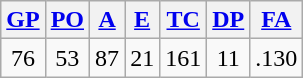<table class="wikitable">
<tr>
<th><a href='#'>GP</a></th>
<th><a href='#'>PO</a></th>
<th><a href='#'>A</a></th>
<th><a href='#'>E</a></th>
<th><a href='#'>TC</a></th>
<th><a href='#'>DP</a></th>
<th><a href='#'>FA</a></th>
</tr>
<tr align=center>
<td>76</td>
<td>53</td>
<td>87</td>
<td>21</td>
<td>161</td>
<td>11</td>
<td>.130</td>
</tr>
</table>
